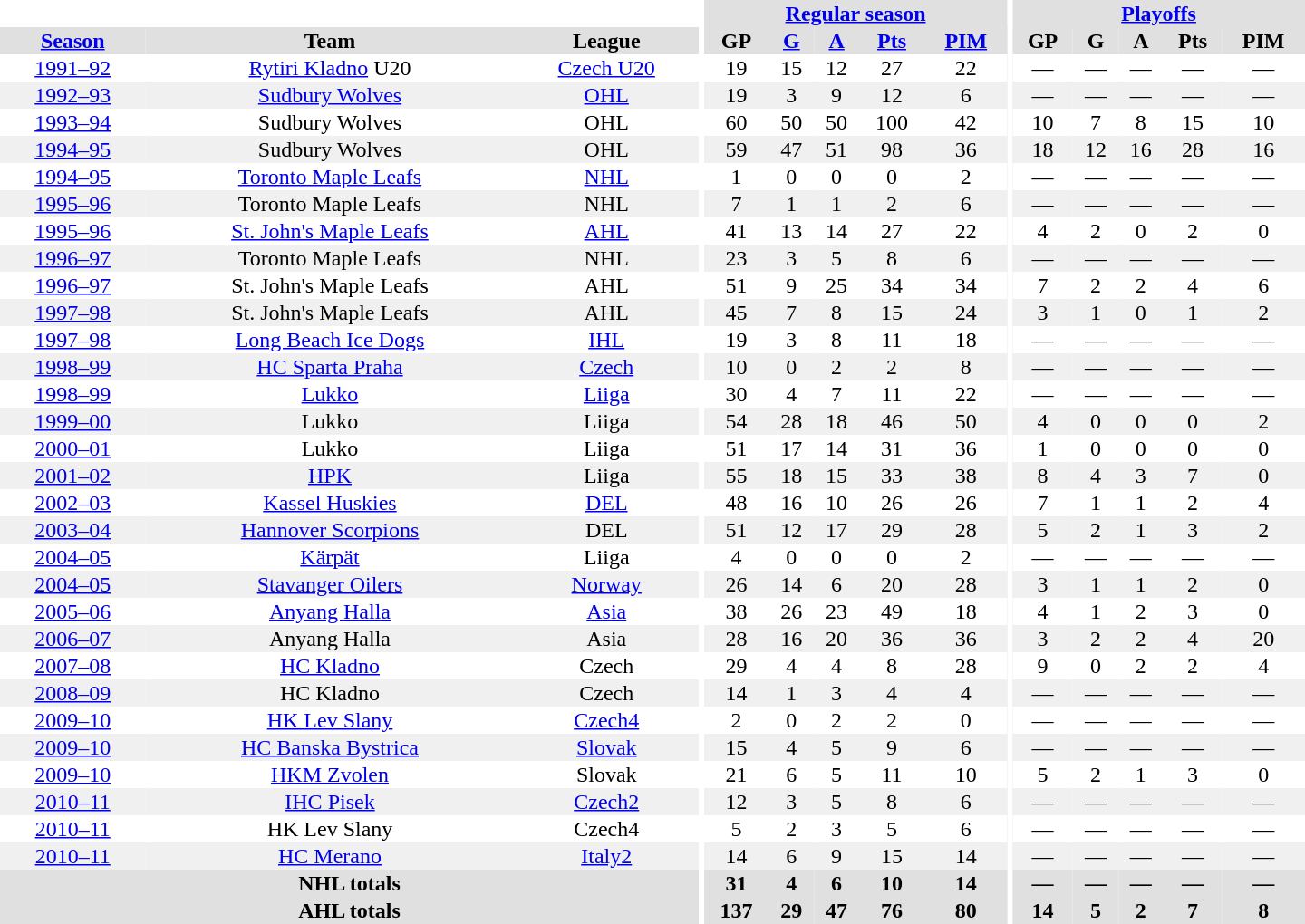<table border="0" cellpadding="1" cellspacing="0" style="text-align:center; width:60em">
<tr bgcolor="#e0e0e0">
<th colspan="3" bgcolor="#ffffff"></th>
<th rowspan="99" bgcolor="#ffffff"></th>
<th colspan="5"><a href='#'>Regular season</a></th>
<th rowspan="99" bgcolor="#ffffff"></th>
<th colspan="5"><a href='#'>Playoffs</a></th>
</tr>
<tr bgcolor="#e0e0e0">
<th><a href='#'>Season</a></th>
<th>Team</th>
<th>League</th>
<th>GP</th>
<th><a href='#'>G</a></th>
<th><a href='#'>A</a></th>
<th><a href='#'>Pts</a></th>
<th><a href='#'>PIM</a></th>
<th>GP</th>
<th>G</th>
<th>A</th>
<th>Pts</th>
<th>PIM</th>
</tr>
<tr>
<td><a href='#'>1991–92</a></td>
<td><a href='#'>Rytiri Kladno</a> U20</td>
<td><a href='#'>Czech U20</a></td>
<td>19</td>
<td>15</td>
<td>12</td>
<td>27</td>
<td>22</td>
<td>—</td>
<td>—</td>
<td>—</td>
<td>—</td>
<td>—</td>
</tr>
<tr bgcolor="#f0f0f0">
<td><a href='#'>1992–93</a></td>
<td><a href='#'>Sudbury Wolves</a></td>
<td><a href='#'>OHL</a></td>
<td>19</td>
<td>3</td>
<td>9</td>
<td>12</td>
<td>6</td>
<td>—</td>
<td>—</td>
<td>—</td>
<td>—</td>
<td>—</td>
</tr>
<tr>
<td><a href='#'>1993–94</a></td>
<td>Sudbury Wolves</td>
<td>OHL</td>
<td>60</td>
<td>50</td>
<td>50</td>
<td>100</td>
<td>42</td>
<td>10</td>
<td>7</td>
<td>8</td>
<td>15</td>
<td>10</td>
</tr>
<tr bgcolor="#f0f0f0">
<td><a href='#'>1994–95</a></td>
<td>Sudbury Wolves</td>
<td>OHL</td>
<td>59</td>
<td>47</td>
<td>51</td>
<td>98</td>
<td>36</td>
<td>18</td>
<td>12</td>
<td>16</td>
<td>28</td>
<td>16</td>
</tr>
<tr>
<td><a href='#'>1994–95</a></td>
<td><a href='#'>Toronto Maple Leafs</a></td>
<td><a href='#'>NHL</a></td>
<td>1</td>
<td>0</td>
<td>0</td>
<td>0</td>
<td>2</td>
<td>—</td>
<td>—</td>
<td>—</td>
<td>—</td>
<td>—</td>
</tr>
<tr bgcolor="#f0f0f0">
<td><a href='#'>1995–96</a></td>
<td>Toronto Maple Leafs</td>
<td>NHL</td>
<td>7</td>
<td>1</td>
<td>1</td>
<td>2</td>
<td>6</td>
<td>—</td>
<td>—</td>
<td>—</td>
<td>—</td>
<td>—</td>
</tr>
<tr>
<td><a href='#'>1995–96</a></td>
<td><a href='#'>St. John's Maple Leafs</a></td>
<td><a href='#'>AHL</a></td>
<td>41</td>
<td>13</td>
<td>14</td>
<td>27</td>
<td>22</td>
<td>4</td>
<td>2</td>
<td>0</td>
<td>2</td>
<td>0</td>
</tr>
<tr bgcolor="#f0f0f0">
<td><a href='#'>1996–97</a></td>
<td>Toronto Maple Leafs</td>
<td>NHL</td>
<td>23</td>
<td>3</td>
<td>5</td>
<td>8</td>
<td>6</td>
<td>—</td>
<td>—</td>
<td>—</td>
<td>—</td>
<td>—</td>
</tr>
<tr>
<td><a href='#'>1996–97</a></td>
<td>St. John's Maple Leafs</td>
<td>AHL</td>
<td>51</td>
<td>9</td>
<td>25</td>
<td>34</td>
<td>34</td>
<td>7</td>
<td>2</td>
<td>2</td>
<td>4</td>
<td>6</td>
</tr>
<tr bgcolor="#f0f0f0">
<td><a href='#'>1997–98</a></td>
<td>St. John's Maple Leafs</td>
<td>AHL</td>
<td>45</td>
<td>7</td>
<td>8</td>
<td>15</td>
<td>24</td>
<td>3</td>
<td>1</td>
<td>0</td>
<td>1</td>
<td>2</td>
</tr>
<tr>
<td><a href='#'>1997–98</a></td>
<td><a href='#'>Long Beach Ice Dogs</a></td>
<td><a href='#'>IHL</a></td>
<td>19</td>
<td>3</td>
<td>8</td>
<td>11</td>
<td>18</td>
<td>—</td>
<td>—</td>
<td>—</td>
<td>—</td>
<td>—</td>
</tr>
<tr bgcolor="#f0f0f0">
<td><a href='#'>1998–99</a></td>
<td><a href='#'>HC Sparta Praha</a></td>
<td><a href='#'>Czech</a></td>
<td>10</td>
<td>0</td>
<td>2</td>
<td>2</td>
<td>8</td>
<td>—</td>
<td>—</td>
<td>—</td>
<td>—</td>
<td>—</td>
</tr>
<tr>
<td><a href='#'>1998–99</a></td>
<td><a href='#'>Lukko</a></td>
<td><a href='#'>Liiga</a></td>
<td>30</td>
<td>4</td>
<td>7</td>
<td>11</td>
<td>22</td>
<td>—</td>
<td>—</td>
<td>—</td>
<td>—</td>
<td>—</td>
</tr>
<tr bgcolor="#f0f0f0">
<td><a href='#'>1999–00</a></td>
<td>Lukko</td>
<td>Liiga</td>
<td>54</td>
<td>28</td>
<td>18</td>
<td>46</td>
<td>50</td>
<td>4</td>
<td>0</td>
<td>0</td>
<td>0</td>
<td>2</td>
</tr>
<tr>
<td><a href='#'>2000–01</a></td>
<td>Lukko</td>
<td>Liiga</td>
<td>51</td>
<td>17</td>
<td>14</td>
<td>31</td>
<td>36</td>
<td>1</td>
<td>0</td>
<td>0</td>
<td>0</td>
<td>0</td>
</tr>
<tr bgcolor="#f0f0f0">
<td><a href='#'>2001–02</a></td>
<td><a href='#'>HPK</a></td>
<td>Liiga</td>
<td>55</td>
<td>18</td>
<td>15</td>
<td>33</td>
<td>38</td>
<td>8</td>
<td>4</td>
<td>3</td>
<td>7</td>
<td>0</td>
</tr>
<tr>
<td><a href='#'>2002–03</a></td>
<td><a href='#'>Kassel Huskies</a></td>
<td><a href='#'>DEL</a></td>
<td>48</td>
<td>16</td>
<td>10</td>
<td>26</td>
<td>26</td>
<td>7</td>
<td>1</td>
<td>1</td>
<td>2</td>
<td>4</td>
</tr>
<tr bgcolor="#f0f0f0">
<td><a href='#'>2003–04</a></td>
<td><a href='#'>Hannover Scorpions</a></td>
<td>DEL</td>
<td>51</td>
<td>12</td>
<td>17</td>
<td>29</td>
<td>28</td>
<td>5</td>
<td>2</td>
<td>1</td>
<td>3</td>
<td>2</td>
</tr>
<tr>
<td><a href='#'>2004–05</a></td>
<td><a href='#'>Kärpät</a></td>
<td>Liiga</td>
<td>4</td>
<td>0</td>
<td>0</td>
<td>0</td>
<td>2</td>
<td>—</td>
<td>—</td>
<td>—</td>
<td>—</td>
<td>—</td>
</tr>
<tr bgcolor="#f0f0f0">
<td><a href='#'>2004–05</a></td>
<td><a href='#'>Stavanger Oilers</a></td>
<td><a href='#'>Norway</a></td>
<td>26</td>
<td>14</td>
<td>6</td>
<td>20</td>
<td>28</td>
<td>3</td>
<td>1</td>
<td>1</td>
<td>2</td>
<td>0</td>
</tr>
<tr>
<td><a href='#'>2005–06</a></td>
<td><a href='#'>Anyang Halla</a></td>
<td><a href='#'>Asia</a></td>
<td>38</td>
<td>26</td>
<td>23</td>
<td>49</td>
<td>18</td>
<td>4</td>
<td>1</td>
<td>2</td>
<td>3</td>
<td>0</td>
</tr>
<tr bgcolor="#f0f0f0">
<td><a href='#'>2006–07</a></td>
<td>Anyang Halla</td>
<td>Asia</td>
<td>28</td>
<td>16</td>
<td>20</td>
<td>36</td>
<td>36</td>
<td>3</td>
<td>2</td>
<td>2</td>
<td>4</td>
<td>20</td>
</tr>
<tr>
<td><a href='#'>2007–08</a></td>
<td><a href='#'>HC Kladno</a></td>
<td>Czech</td>
<td>29</td>
<td>4</td>
<td>4</td>
<td>8</td>
<td>28</td>
<td>9</td>
<td>0</td>
<td>2</td>
<td>2</td>
<td>4</td>
</tr>
<tr bgcolor="#f0f0f0">
<td><a href='#'>2008–09</a></td>
<td>HC Kladno</td>
<td>Czech</td>
<td>14</td>
<td>1</td>
<td>3</td>
<td>4</td>
<td>4</td>
<td>—</td>
<td>—</td>
<td>—</td>
<td>—</td>
<td>—</td>
</tr>
<tr>
<td><a href='#'>2009–10</a></td>
<td><a href='#'>HK Lev Slany</a></td>
<td><a href='#'>Czech4</a></td>
<td>2</td>
<td>0</td>
<td>2</td>
<td>2</td>
<td>0</td>
<td>—</td>
<td>—</td>
<td>—</td>
<td>—</td>
<td>—</td>
</tr>
<tr bgcolor="#f0f0f0">
<td><a href='#'>2009–10</a></td>
<td><a href='#'>HC Banska Bystrica</a></td>
<td><a href='#'>Slovak</a></td>
<td>15</td>
<td>4</td>
<td>5</td>
<td>9</td>
<td>6</td>
<td>—</td>
<td>—</td>
<td>—</td>
<td>—</td>
<td>—</td>
</tr>
<tr>
<td><a href='#'>2009–10</a></td>
<td><a href='#'>HKM Zvolen</a></td>
<td>Slovak</td>
<td>21</td>
<td>6</td>
<td>5</td>
<td>11</td>
<td>10</td>
<td>5</td>
<td>2</td>
<td>1</td>
<td>3</td>
<td>0</td>
</tr>
<tr bgcolor="#f0f0f0">
<td><a href='#'>2010–11</a></td>
<td><a href='#'>IHC Pisek</a></td>
<td><a href='#'>Czech2</a></td>
<td>12</td>
<td>3</td>
<td>5</td>
<td>8</td>
<td>6</td>
<td>—</td>
<td>—</td>
<td>—</td>
<td>—</td>
<td>—</td>
</tr>
<tr>
<td><a href='#'>2010–11</a></td>
<td>HK Lev Slany</td>
<td>Czech4</td>
<td>5</td>
<td>2</td>
<td>3</td>
<td>5</td>
<td>6</td>
<td>—</td>
<td>—</td>
<td>—</td>
<td>—</td>
<td>—</td>
</tr>
<tr bgcolor="#f0f0f0">
<td><a href='#'>2010–11</a></td>
<td><a href='#'>HC Merano</a></td>
<td><a href='#'>Italy2</a></td>
<td>14</td>
<td>6</td>
<td>9</td>
<td>15</td>
<td>14</td>
<td>—</td>
<td>—</td>
<td>—</td>
<td>—</td>
<td>—</td>
</tr>
<tr>
</tr>
<tr ALIGN="center" bgcolor="#e0e0e0">
<th colspan="3">NHL totals</th>
<th ALIGN="center">31</th>
<th ALIGN="center">4</th>
<th ALIGN="center">6</th>
<th ALIGN="center">10</th>
<th ALIGN="center">14</th>
<th ALIGN="center">—</th>
<th ALIGN="center">—</th>
<th ALIGN="center">—</th>
<th ALIGN="center">—</th>
<th ALIGN="center">—</th>
</tr>
<tr>
</tr>
<tr ALIGN="center" bgcolor="#e0e0e0">
<th colspan="3">AHL totals</th>
<th ALIGN="center">137</th>
<th ALIGN="center">29</th>
<th ALIGN="center">47</th>
<th ALIGN="center">76</th>
<th ALIGN="center">80</th>
<th ALIGN="center">14</th>
<th ALIGN="center">5</th>
<th ALIGN="center">2</th>
<th ALIGN="center">7</th>
<th ALIGN="center">8</th>
</tr>
</table>
